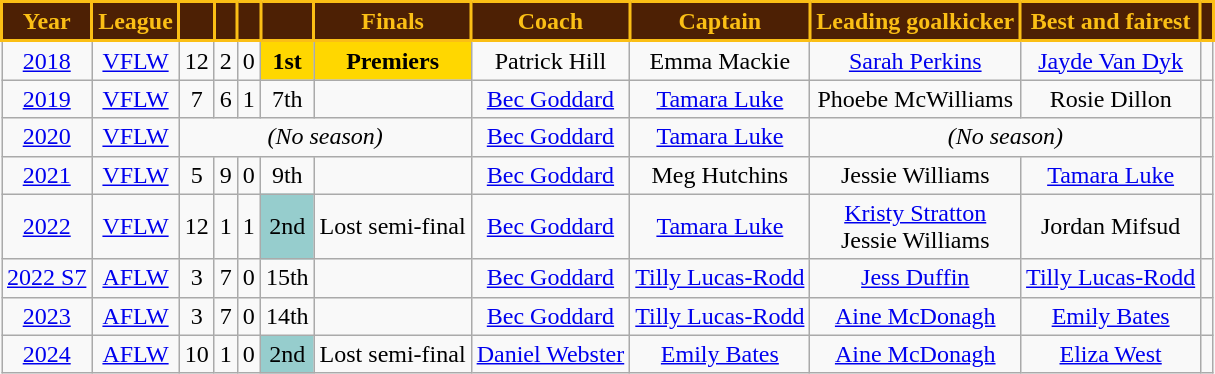<table class="wikitable" style="text-align:center">
<tr>
<th style="background:#4D2004; color:#FBBF15; border:solid #FBBF15 2px">Year</th>
<th style="background:#4D2004; color:#FBBF15; border:solid #FBBF15 2px">League</th>
<th style="background:#4D2004; color:#FBBF15; border:solid #FBBF15 2px"></th>
<th style="background:#4D2004; color:#FBBF15; border:solid #FBBF15 2px"></th>
<th style="background:#4D2004; color:#FBBF15; border:solid #FBBF15 2px"></th>
<th style="background:#4D2004; color:#FBBF15; border:solid #FBBF15 2px"></th>
<th style="background:#4D2004; color:#FBBF15; border:solid #FBBF15 2px">Finals</th>
<th style="background:#4D2004; color:#FBBF15; border:solid #FBBF15 2px">Coach</th>
<th style="background:#4D2004; color:#FBBF15; border:solid #FBBF15 2px">Captain</th>
<th style="background:#4D2004; color:#FBBF15; border:solid #FBBF15 2px">Leading goalkicker</th>
<th style="background:#4D2004; color:#FBBF15; border:solid #FBBF15 2px">Best and fairest</th>
<th style="background:#4D2004; color:#FBBF15; border:solid #FBBF15 2px"></th>
</tr>
<tr>
<td><a href='#'>2018</a></td>
<td><a href='#'>VFLW</a></td>
<td>12</td>
<td>2</td>
<td>0</td>
<td style="background:gold; font-weight:bold">1st</td>
<td style="background:gold; font-weight:bold">Premiers</td>
<td>Patrick Hill</td>
<td>Emma Mackie</td>
<td><a href='#'>Sarah Perkins</a></td>
<td><a href='#'>Jayde Van Dyk</a></td>
<td></td>
</tr>
<tr>
<td><a href='#'>2019</a></td>
<td><a href='#'>VFLW</a></td>
<td>7</td>
<td>6</td>
<td>1</td>
<td>7th</td>
<td></td>
<td><a href='#'>Bec Goddard</a></td>
<td><a href='#'>Tamara Luke</a></td>
<td>Phoebe McWilliams</td>
<td>Rosie Dillon</td>
<td></td>
</tr>
<tr>
<td><a href='#'>2020</a></td>
<td><a href='#'>VFLW</a></td>
<td colspan="5"><em>(No season)</em></td>
<td><a href='#'>Bec Goddard</a></td>
<td><a href='#'>Tamara Luke</a></td>
<td colspan=2><em>(No season)</em></td>
<td></td>
</tr>
<tr>
<td><a href='#'>2021</a></td>
<td><a href='#'>VFLW</a></td>
<td>5</td>
<td>9</td>
<td>0</td>
<td>9th</td>
<td></td>
<td><a href='#'>Bec Goddard</a></td>
<td>Meg Hutchins</td>
<td>Jessie Williams</td>
<td><a href='#'>Tamara Luke</a></td>
<td></td>
</tr>
<tr>
<td><a href='#'>2022</a></td>
<td><a href='#'>VFLW</a></td>
<td>12</td>
<td>1</td>
<td>1</td>
<td style="background:#96CDCD">2nd</td>
<td>Lost semi-final</td>
<td><a href='#'>Bec Goddard</a></td>
<td><a href='#'>Tamara Luke</a></td>
<td><a href='#'>Kristy Stratton</a><br>Jessie Williams</td>
<td>Jordan Mifsud</td>
<td></td>
</tr>
<tr>
<td><a href='#'>2022 S7</a></td>
<td><a href='#'>AFLW</a></td>
<td>3</td>
<td>7</td>
<td>0</td>
<td>15th</td>
<td></td>
<td><a href='#'>Bec Goddard</a></td>
<td><a href='#'>Tilly Lucas-Rodd</a></td>
<td><a href='#'>Jess Duffin</a></td>
<td><a href='#'>Tilly Lucas-Rodd</a></td>
<td></td>
</tr>
<tr>
<td><a href='#'>2023</a></td>
<td><a href='#'>AFLW</a></td>
<td>3</td>
<td>7</td>
<td>0</td>
<td>14th</td>
<td></td>
<td><a href='#'>Bec Goddard</a></td>
<td><a href='#'>Tilly Lucas-Rodd</a></td>
<td><a href='#'>Aine McDonagh</a></td>
<td><a href='#'>Emily Bates</a></td>
<td></td>
</tr>
<tr>
<td><a href='#'>2024</a></td>
<td><a href='#'>AFLW</a></td>
<td>10</td>
<td>1</td>
<td>0</td>
<td style="background:#96CDCD">2nd</td>
<td>Lost semi-final</td>
<td><a href='#'>Daniel Webster</a></td>
<td><a href='#'>Emily Bates</a></td>
<td><a href='#'>Aine McDonagh</a></td>
<td><a href='#'>Eliza West</a></td>
<td></td>
</tr>
</table>
